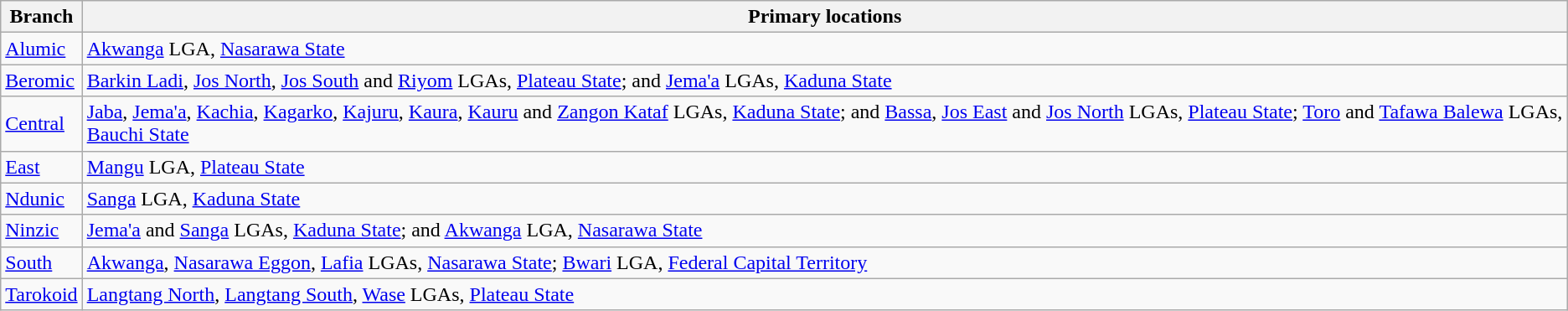<table class="wikitable">
<tr>
<th>Branch</th>
<th>Primary locations</th>
</tr>
<tr>
<td><a href='#'>Alumic</a></td>
<td><a href='#'>Akwanga</a> LGA, <a href='#'>Nasarawa State</a></td>
</tr>
<tr>
<td><a href='#'>Beromic</a></td>
<td><a href='#'>Barkin Ladi</a>, <a href='#'>Jos North</a>, <a href='#'>Jos South</a> and <a href='#'>Riyom</a> LGAs, <a href='#'>Plateau State</a>; and <a href='#'>Jema'a</a> LGAs, <a href='#'>Kaduna State</a></td>
</tr>
<tr>
<td><a href='#'>Central</a></td>
<td><a href='#'>Jaba</a>, <a href='#'>Jema'a</a>, <a href='#'>Kachia</a>, <a href='#'>Kagarko</a>, <a href='#'>Kajuru</a>, <a href='#'>Kaura</a>, <a href='#'>Kauru</a> and <a href='#'>Zangon Kataf</a> LGAs, <a href='#'>Kaduna State</a>; and <a href='#'>Bassa</a>, <a href='#'>Jos East</a> and <a href='#'>Jos North</a> LGAs, <a href='#'>Plateau State</a>; <a href='#'>Toro</a> and <a href='#'>Tafawa Balewa</a> LGAs, <a href='#'>Bauchi State</a></td>
</tr>
<tr>
<td><a href='#'>East</a></td>
<td><a href='#'>Mangu</a> LGA, <a href='#'>Plateau State</a></td>
</tr>
<tr>
<td><a href='#'>Ndunic</a></td>
<td><a href='#'>Sanga</a> LGA, <a href='#'>Kaduna State</a></td>
</tr>
<tr>
<td><a href='#'>Ninzic</a></td>
<td><a href='#'>Jema'a</a> and <a href='#'>Sanga</a> LGAs, <a href='#'>Kaduna State</a>; and <a href='#'>Akwanga</a> LGA, <a href='#'>Nasarawa State</a></td>
</tr>
<tr>
<td><a href='#'>South</a></td>
<td><a href='#'>Akwanga</a>, <a href='#'>Nasarawa Eggon</a>, <a href='#'>Lafia</a> LGAs, <a href='#'>Nasarawa State</a>; <a href='#'>Bwari</a> LGA, <a href='#'>Federal Capital Territory</a></td>
</tr>
<tr>
<td><a href='#'>Tarokoid</a></td>
<td><a href='#'>Langtang North</a>, <a href='#'>Langtang South</a>, <a href='#'>Wase</a> LGAs, <a href='#'>Plateau State</a></td>
</tr>
</table>
